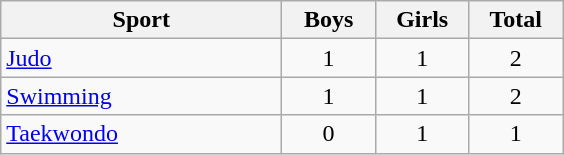<table class="wikitable sortable" style="text-align:center;">
<tr>
<th width=180>Sport</th>
<th width=55>Boys</th>
<th width=55>Girls</th>
<th width=55>Total</th>
</tr>
<tr>
<td align=left><a href='#'>Judo</a></td>
<td>1</td>
<td>1</td>
<td>2</td>
</tr>
<tr>
<td align=left><a href='#'>Swimming</a></td>
<td>1</td>
<td>1</td>
<td>2</td>
</tr>
<tr>
<td align=left><a href='#'>Taekwondo</a></td>
<td>0</td>
<td>1</td>
<td>1</td>
</tr>
</table>
